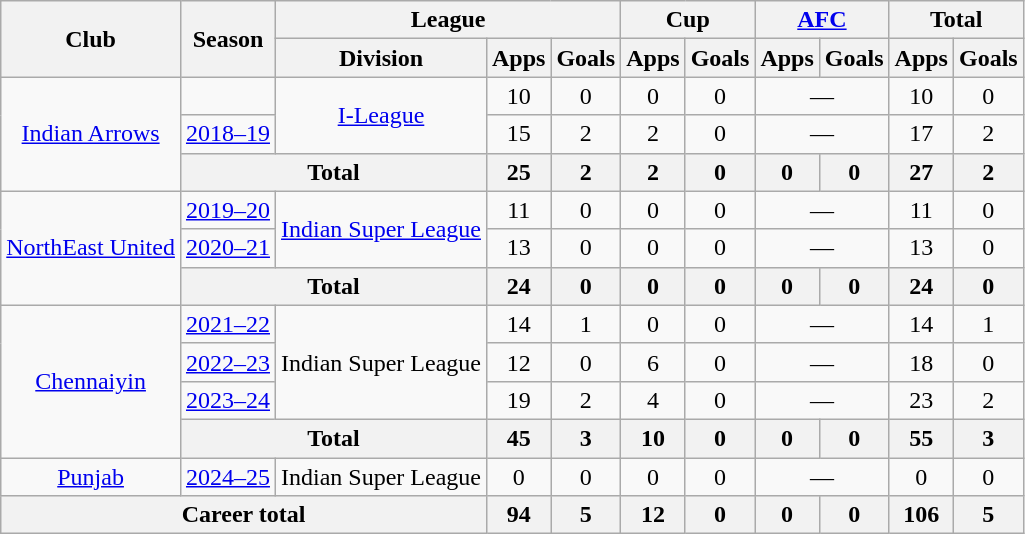<table class="wikitable" style="text-align: center;">
<tr>
<th rowspan="2">Club</th>
<th rowspan="2">Season</th>
<th colspan="3">League</th>
<th colspan="2">Cup</th>
<th colspan="2"><a href='#'>AFC</a></th>
<th colspan="2">Total</th>
</tr>
<tr>
<th>Division</th>
<th>Apps</th>
<th>Goals</th>
<th>Apps</th>
<th>Goals</th>
<th>Apps</th>
<th>Goals</th>
<th>Apps</th>
<th>Goals</th>
</tr>
<tr>
<td rowspan="3"><a href='#'>Indian Arrows</a></td>
<td></td>
<td rowspan="2"><a href='#'>I-League</a></td>
<td>10</td>
<td>0</td>
<td>0</td>
<td>0</td>
<td colspan="2">—</td>
<td>10</td>
<td>0</td>
</tr>
<tr>
<td><a href='#'>2018–19</a></td>
<td>15</td>
<td>2</td>
<td>2</td>
<td>0</td>
<td colspan="2">—</td>
<td>17</td>
<td>2</td>
</tr>
<tr>
<th colspan="2">Total</th>
<th>25</th>
<th>2</th>
<th>2</th>
<th>0</th>
<th>0</th>
<th>0</th>
<th>27</th>
<th>2</th>
</tr>
<tr>
<td rowspan="3"><a href='#'>NorthEast United</a></td>
<td><a href='#'>2019–20</a></td>
<td rowspan="2"><a href='#'>Indian Super League</a></td>
<td>11</td>
<td>0</td>
<td>0</td>
<td>0</td>
<td colspan="2">—</td>
<td>11</td>
<td>0</td>
</tr>
<tr>
<td><a href='#'>2020–21</a></td>
<td>13</td>
<td>0</td>
<td>0</td>
<td>0</td>
<td colspan="2">—</td>
<td>13</td>
<td>0</td>
</tr>
<tr>
<th colspan="2">Total</th>
<th>24</th>
<th>0</th>
<th>0</th>
<th>0</th>
<th>0</th>
<th>0</th>
<th>24</th>
<th>0</th>
</tr>
<tr>
<td rowspan="4"><a href='#'>Chennaiyin</a></td>
<td><a href='#'>2021–22</a></td>
<td rowspan="3">Indian Super League</td>
<td>14</td>
<td>1</td>
<td>0</td>
<td>0</td>
<td colspan="2">—</td>
<td>14</td>
<td>1</td>
</tr>
<tr>
<td><a href='#'>2022–23</a></td>
<td>12</td>
<td>0</td>
<td>6</td>
<td>0</td>
<td colspan="2">—</td>
<td>18</td>
<td>0</td>
</tr>
<tr>
<td><a href='#'>2023–24</a></td>
<td>19</td>
<td>2</td>
<td>4</td>
<td>0</td>
<td colspan="2">—</td>
<td>23</td>
<td>2</td>
</tr>
<tr>
<th colspan="2">Total</th>
<th>45</th>
<th>3</th>
<th>10</th>
<th>0</th>
<th>0</th>
<th>0</th>
<th>55</th>
<th>3</th>
</tr>
<tr>
<td rowspan="1"><a href='#'>Punjab</a></td>
<td><a href='#'>2024–25</a></td>
<td rowspan="1">Indian Super League</td>
<td>0</td>
<td>0</td>
<td>0</td>
<td>0</td>
<td colspan="2">—</td>
<td>0</td>
<td>0</td>
</tr>
<tr>
<th colspan="3">Career total</th>
<th>94</th>
<th>5</th>
<th>12</th>
<th>0</th>
<th>0</th>
<th>0</th>
<th>106</th>
<th>5</th>
</tr>
</table>
